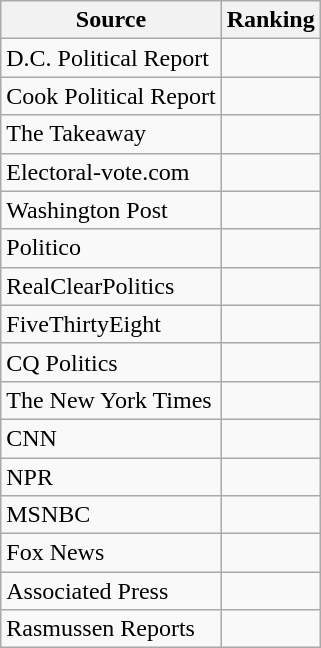<table class="wikitable">
<tr>
<th>Source</th>
<th>Ranking</th>
</tr>
<tr>
<td>D.C. Political Report</td>
<td></td>
</tr>
<tr>
<td>Cook Political Report</td>
<td></td>
</tr>
<tr>
<td>The Takeaway</td>
<td></td>
</tr>
<tr>
<td>Electoral-vote.com</td>
<td></td>
</tr>
<tr>
<td The Washington Post>Washington Post</td>
<td></td>
</tr>
<tr>
<td>Politico</td>
<td></td>
</tr>
<tr>
<td>RealClearPolitics</td>
<td></td>
</tr>
<tr>
<td>FiveThirtyEight</td>
<td></td>
</tr>
<tr>
<td>CQ Politics</td>
<td></td>
</tr>
<tr>
<td>The New York Times</td>
<td></td>
</tr>
<tr>
<td>CNN</td>
<td></td>
</tr>
<tr>
<td>NPR</td>
<td></td>
</tr>
<tr>
<td>MSNBC</td>
<td></td>
</tr>
<tr>
<td>Fox News</td>
<td></td>
</tr>
<tr>
<td>Associated Press</td>
<td></td>
</tr>
<tr>
<td>Rasmussen Reports</td>
<td></td>
</tr>
</table>
